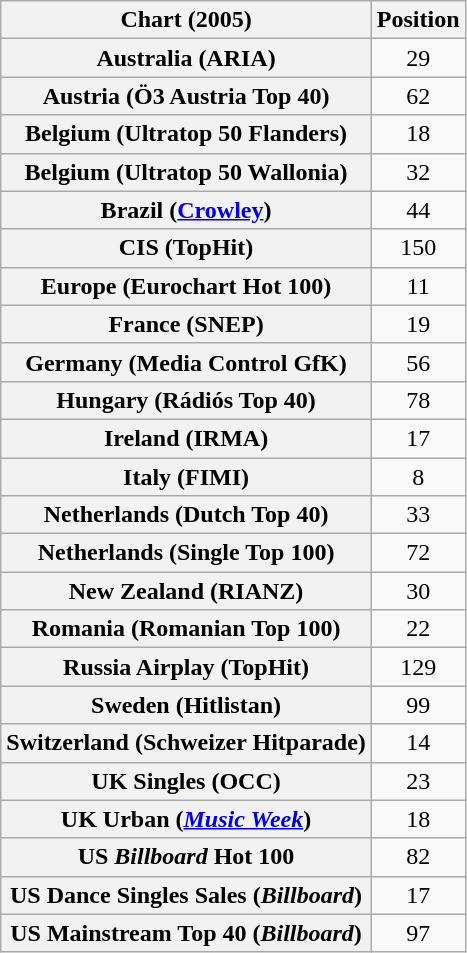<table class="wikitable sortable plainrowheaders" style="text-align:center">
<tr>
<th scope="col">Chart (2005)</th>
<th scope="col">Position</th>
</tr>
<tr>
<th scope="row">Australia (ARIA)</th>
<td>29</td>
</tr>
<tr>
<th scope="row">Austria (Ö3 Austria Top 40)</th>
<td>62</td>
</tr>
<tr>
<th scope="row">Belgium (Ultratop 50 Flanders)</th>
<td>18</td>
</tr>
<tr>
<th scope="row">Belgium (Ultratop 50 Wallonia)</th>
<td>32</td>
</tr>
<tr>
<th scope="row">Brazil (<a href='#'>Crowley</a>)</th>
<td>44</td>
</tr>
<tr>
<th scope="row">CIS (TopHit)</th>
<td>150</td>
</tr>
<tr>
<th scope="row">Europe (Eurochart Hot 100)</th>
<td>11</td>
</tr>
<tr>
<th scope="row">France (SNEP)</th>
<td>19</td>
</tr>
<tr>
<th scope="row">Germany (Media Control GfK)</th>
<td>56</td>
</tr>
<tr>
<th scope="row">Hungary (Rádiós Top 40)</th>
<td>78</td>
</tr>
<tr>
<th scope="row">Ireland (IRMA)</th>
<td>17</td>
</tr>
<tr>
<th scope="row">Italy (FIMI)</th>
<td>8</td>
</tr>
<tr>
<th scope="row">Netherlands (Dutch Top 40)</th>
<td>33</td>
</tr>
<tr>
<th scope="row">Netherlands (Single Top 100)</th>
<td>72</td>
</tr>
<tr>
<th scope="row">New Zealand (RIANZ)</th>
<td>30</td>
</tr>
<tr>
<th scope="row">Romania (Romanian Top 100)</th>
<td>22</td>
</tr>
<tr>
<th scope="row">Russia Airplay (TopHit)</th>
<td>129</td>
</tr>
<tr>
<th scope="row">Sweden (Hitlistan)</th>
<td>99</td>
</tr>
<tr>
<th scope="row">Switzerland (Schweizer Hitparade)</th>
<td>14</td>
</tr>
<tr>
<th scope="row">UK Singles (OCC)</th>
<td>23</td>
</tr>
<tr>
<th scope="row">UK Urban (<em><a href='#'>Music Week</a></em>)</th>
<td>18</td>
</tr>
<tr>
<th scope="row">US <em>Billboard</em> Hot 100</th>
<td>82</td>
</tr>
<tr>
<th scope="row">US Dance Singles Sales (<em>Billboard</em>)</th>
<td>17</td>
</tr>
<tr>
<th scope="row">US Mainstream Top 40 (<em>Billboard</em>)</th>
<td>97</td>
</tr>
</table>
